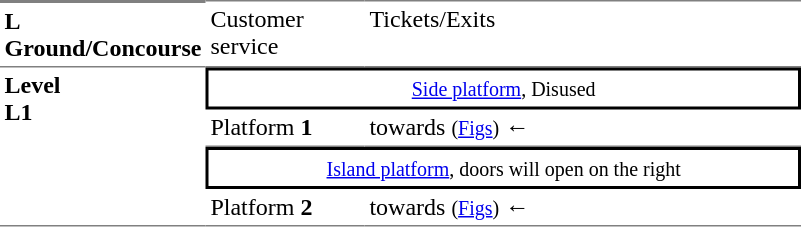<table table border=0 cellspacing=0 cellpadding=3>
<tr>
<td style="border-bottom:solid 1px gray;border-top:solid 2px gray;" width=50 valign=top><strong>L<br>Ground/Concourse</strong></td>
<td style="border-top:solid 1px gray;border-bottom:solid 1px gray;" width=100 valign=top>Customer service</td>
<td style="border-top:solid 1px gray;border-bottom:solid 1px gray;" width=285 valign=top>Tickets/Exits</td>
</tr>
<tr>
<td style="border-bottom:solid 1px gray;" rowspan=4 valign=top><strong>Level<br>L1</strong></td>
<td style="border-top:solid 2px black;border-right:solid 2px black;border-left:solid 2px black;border-bottom:solid 2px black;text-align:center;" colspan=2><small><a href='#'>Side platform</a>, Disused</small></td>
</tr>
<tr>
<td style="border-bottom:solid 1px gray;">Platform <span><strong>1</strong></span></td>
<td style="border-bottom:solid 1px gray;"> towards  <small>(<a href='#'>Figs</a>)</small> ←</td>
</tr>
<tr>
<td style="border-top:solid 2px black;border-left:solid 2px black;border-right:solid 2px black;border-bottom:solid 2px black;text-align:center;" colspan=2><small><a href='#'>Island platform</a>, doors will open on the right</small></td>
</tr>
<tr>
<td style="border-bottom:solid 1px gray;">Platform <span><strong>2</strong></span></td>
<td style="border-bottom:solid 1px gray;"> towards  <small>(<a href='#'>Figs</a>)</small> ←</td>
</tr>
</table>
